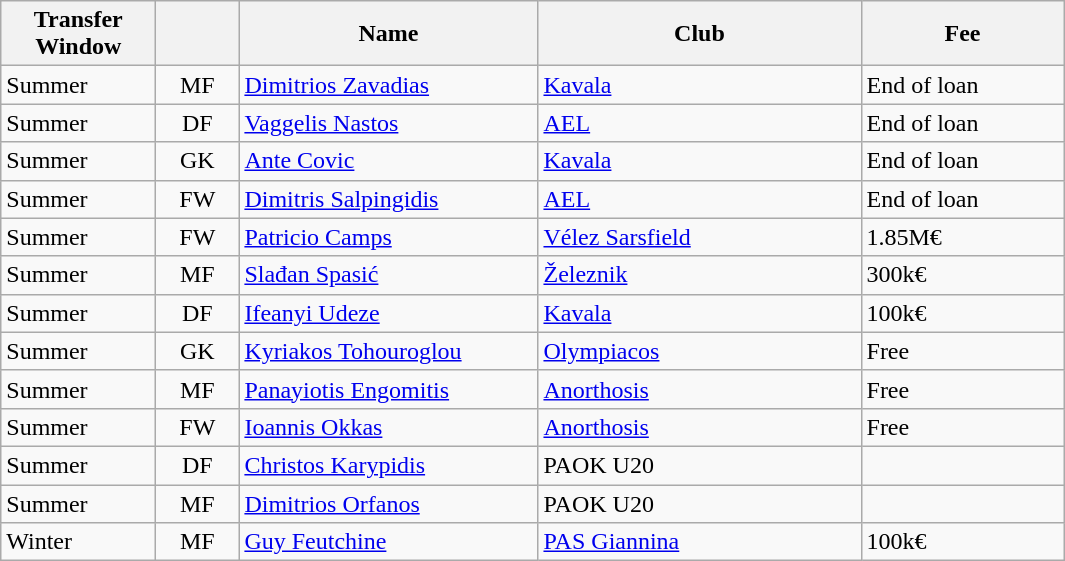<table class="wikitable plainrowheaders">
<tr>
<th scope="col" style="width:6em;">Transfer Window</th>
<th scope="col" style="width:3em;"></th>
<th scope="col" style="width:12em;">Name</th>
<th scope="col" style="width:13em;">Club</th>
<th scope="col" style="width:8em;">Fee</th>
</tr>
<tr>
<td>Summer</td>
<td align="center">MF</td>
<td> <a href='#'>Dimitrios Zavadias</a></td>
<td> <a href='#'>Kavala</a></td>
<td>End of loan</td>
</tr>
<tr>
<td>Summer</td>
<td align="center">DF</td>
<td> <a href='#'>Vaggelis Nastos</a></td>
<td> <a href='#'>AEL</a></td>
<td>End of loan</td>
</tr>
<tr>
<td>Summer</td>
<td align="center">GK</td>
<td> <a href='#'>Ante Covic</a></td>
<td> <a href='#'>Kavala</a></td>
<td>End of loan</td>
</tr>
<tr>
<td>Summer</td>
<td align="center">FW</td>
<td> <a href='#'>Dimitris Salpingidis</a></td>
<td> <a href='#'>AEL</a></td>
<td>End of loan</td>
</tr>
<tr>
<td>Summer</td>
<td align="center">FW</td>
<td> <a href='#'>Patricio Camps</a></td>
<td> <a href='#'>Vélez Sarsfield</a></td>
<td>1.85M€</td>
</tr>
<tr>
<td>Summer</td>
<td align="center">MF</td>
<td> <a href='#'>Slađan Spasić</a></td>
<td> <a href='#'>Železnik</a></td>
<td>300k€</td>
</tr>
<tr>
<td>Summer</td>
<td align="center">DF</td>
<td> <a href='#'>Ifeanyi Udeze</a></td>
<td> <a href='#'>Kavala</a></td>
<td>100k€</td>
</tr>
<tr>
<td>Summer</td>
<td align="center">GK</td>
<td> <a href='#'>Kyriakos Tohouroglou</a></td>
<td> <a href='#'>Olympiacos</a></td>
<td>Free</td>
</tr>
<tr>
<td>Summer</td>
<td align="center">MF</td>
<td> <a href='#'>Panayiotis Engomitis</a></td>
<td> <a href='#'>Anorthosis</a></td>
<td>Free</td>
</tr>
<tr>
<td>Summer</td>
<td align="center">FW</td>
<td> <a href='#'>Ioannis Okkas</a></td>
<td> <a href='#'>Anorthosis</a></td>
<td>Free</td>
</tr>
<tr>
<td>Summer</td>
<td align="center">DF</td>
<td> <a href='#'>Christos Karypidis</a></td>
<td> PAOK U20</td>
<td></td>
</tr>
<tr>
<td>Summer</td>
<td align="center">MF</td>
<td> <a href='#'>Dimitrios Orfanos</a></td>
<td> PAOK U20</td>
<td></td>
</tr>
<tr>
<td>Winter</td>
<td align="center">MF</td>
<td> <a href='#'>Guy Feutchine</a></td>
<td> <a href='#'>PAS Giannina</a></td>
<td>100k€</td>
</tr>
</table>
